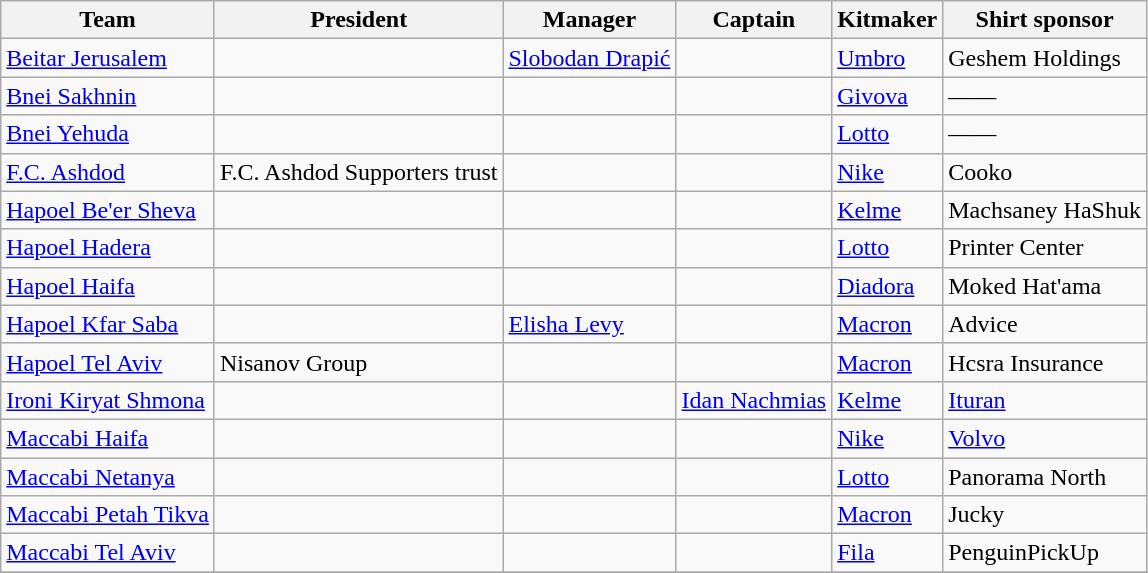<table class="wikitable sortable" style="text-align: left;">
<tr>
<th>Team</th>
<th>President</th>
<th>Manager</th>
<th>Captain</th>
<th>Kitmaker</th>
<th>Shirt sponsor</th>
</tr>
<tr>
<td><a href='#'>Beitar Jerusalem</a></td>
<td> </td>
<td> <a href='#'>Slobodan Drapić</a><br>  </td>
<td> </td>
<td><a href='#'>Umbro</a></td>
<td>Geshem Holdings</td>
</tr>
<tr>
<td><a href='#'>Bnei Sakhnin</a></td>
<td> </td>
<td> </td>
<td> </td>
<td><a href='#'>Givova</a></td>
<td>——</td>
</tr>
<tr>
<td><a href='#'>Bnei Yehuda</a></td>
<td> </td>
<td> </td>
<td> </td>
<td><a href='#'>Lotto</a></td>
<td>——</td>
</tr>
<tr>
<td><a href='#'>F.C. Ashdod</a></td>
<td>F.C. Ashdod Supporters trust</td>
<td> </td>
<td> </td>
<td><a href='#'>Nike</a></td>
<td>Cooko</td>
</tr>
<tr>
<td><a href='#'>Hapoel Be'er Sheva</a></td>
<td> </td>
<td> </td>
<td> </td>
<td><a href='#'>Kelme</a></td>
<td>Machsaney HaShuk</td>
</tr>
<tr>
<td><a href='#'>Hapoel Hadera</a></td>
<td> </td>
<td> </td>
<td> </td>
<td><a href='#'>Lotto</a></td>
<td>Printer Center</td>
</tr>
<tr>
<td><a href='#'>Hapoel Haifa</a></td>
<td> </td>
<td> </td>
<td> </td>
<td><a href='#'>Diadora</a></td>
<td>Moked Hat'ama</td>
</tr>
<tr>
<td><a href='#'>Hapoel Kfar Saba</a></td>
<td> </td>
<td> <a href='#'>Elisha Levy</a></td>
<td> </td>
<td><a href='#'>Macron</a></td>
<td>Advice</td>
</tr>
<tr>
<td><a href='#'>Hapoel Tel Aviv</a></td>
<td>Nisanov Group</td>
<td> </td>
<td> </td>
<td><a href='#'>Macron</a></td>
<td>Hcsra Insurance</td>
</tr>
<tr>
<td><a href='#'>Ironi Kiryat Shmona</a></td>
<td> </td>
<td> </td>
<td> <a href='#'>Idan Nachmias</a></td>
<td><a href='#'>Kelme</a></td>
<td><a href='#'>Ituran</a></td>
</tr>
<tr>
<td><a href='#'>Maccabi Haifa</a></td>
<td> </td>
<td> </td>
<td> </td>
<td><a href='#'>Nike</a></td>
<td><a href='#'>Volvo</a></td>
</tr>
<tr>
<td><a href='#'>Maccabi Netanya</a></td>
<td> </td>
<td> </td>
<td> </td>
<td><a href='#'>Lotto</a></td>
<td>Panorama North</td>
</tr>
<tr>
<td><a href='#'>Maccabi Petah Tikva</a></td>
<td> </td>
<td> </td>
<td> </td>
<td><a href='#'>Macron</a></td>
<td>Jucky</td>
</tr>
<tr>
<td><a href='#'>Maccabi Tel Aviv</a></td>
<td> </td>
<td> </td>
<td> </td>
<td><a href='#'>Fila</a></td>
<td>PenguinPickUp</td>
</tr>
<tr>
</tr>
</table>
